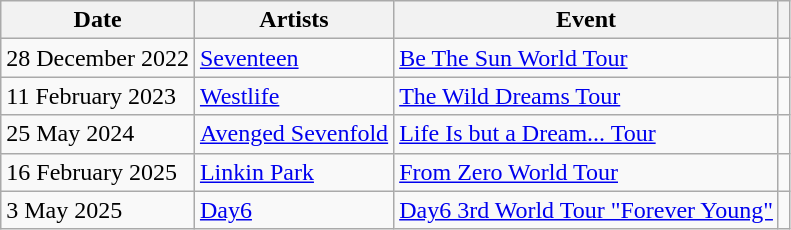<table class="wikitable">
<tr>
<th>Date</th>
<th>Artists</th>
<th>Event</th>
<th></th>
</tr>
<tr>
<td>28 December 2022</td>
<td><a href='#'>Seventeen</a></td>
<td><a href='#'>Be The Sun World Tour</a></td>
<td></td>
</tr>
<tr>
<td>11 February 2023</td>
<td><a href='#'>Westlife</a></td>
<td><a href='#'>The Wild Dreams Tour</a></td>
<td></td>
</tr>
<tr>
<td>25 May 2024</td>
<td><a href='#'>Avenged Sevenfold</a></td>
<td><a href='#'>Life Is but a Dream... Tour</a></td>
<td></td>
</tr>
<tr>
<td>16 February 2025</td>
<td><a href='#'>Linkin Park</a></td>
<td><a href='#'>From Zero World Tour</a></td>
<td></td>
</tr>
<tr>
<td>3 May 2025</td>
<td><a href='#'>Day6</a></td>
<td><a href='#'>Day6 3rd World Tour "Forever Young"</a></td>
<td></td>
</tr>
</table>
